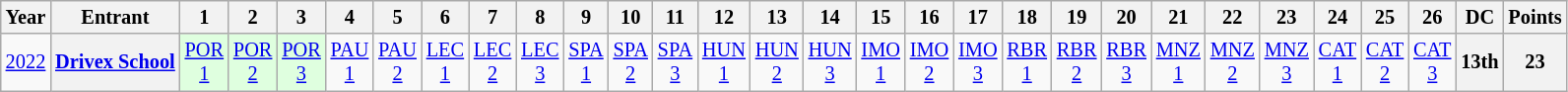<table class="wikitable" style="text-align:center; font-size:85%">
<tr>
<th>Year</th>
<th>Entrant</th>
<th>1</th>
<th>2</th>
<th>3</th>
<th>4</th>
<th>5</th>
<th>6</th>
<th>7</th>
<th>8</th>
<th>9</th>
<th>10</th>
<th>11</th>
<th>12</th>
<th>13</th>
<th>14</th>
<th>15</th>
<th>16</th>
<th>17</th>
<th>18</th>
<th>19</th>
<th>20</th>
<th>21</th>
<th>22</th>
<th>23</th>
<th>24</th>
<th>25</th>
<th>26</th>
<th>DC</th>
<th>Points</th>
</tr>
<tr>
<td><a href='#'>2022</a></td>
<th nowrap><a href='#'>Drivex School</a></th>
<td style="background:#DFFFDF"><a href='#'>POR<br>1</a><br></td>
<td style="background:#DFFFDF"><a href='#'>POR<br>2</a><br></td>
<td style="background:#DFFFDF"><a href='#'>POR<br>3</a><br></td>
<td><a href='#'>PAU<br>1</a></td>
<td><a href='#'>PAU<br>2</a></td>
<td><a href='#'>LEC<br>1</a></td>
<td><a href='#'>LEC<br>2</a></td>
<td><a href='#'>LEC<br>3</a></td>
<td><a href='#'>SPA<br>1</a></td>
<td><a href='#'>SPA<br>2</a></td>
<td><a href='#'>SPA<br>3</a></td>
<td><a href='#'>HUN<br>1</a></td>
<td><a href='#'>HUN<br>2</a></td>
<td><a href='#'>HUN<br>3</a></td>
<td><a href='#'>IMO<br>1</a></td>
<td><a href='#'>IMO<br>2</a></td>
<td><a href='#'>IMO<br>3</a></td>
<td><a href='#'>RBR<br>1</a></td>
<td><a href='#'>RBR<br>2</a></td>
<td><a href='#'>RBR<br>3</a></td>
<td><a href='#'>MNZ<br>1</a></td>
<td><a href='#'>MNZ<br>2</a></td>
<td><a href='#'>MNZ<br>3</a></td>
<td><a href='#'>CAT<br>1</a></td>
<td><a href='#'>CAT<br>2</a></td>
<td><a href='#'>CAT<br>3</a></td>
<th>13th</th>
<th>23</th>
</tr>
</table>
